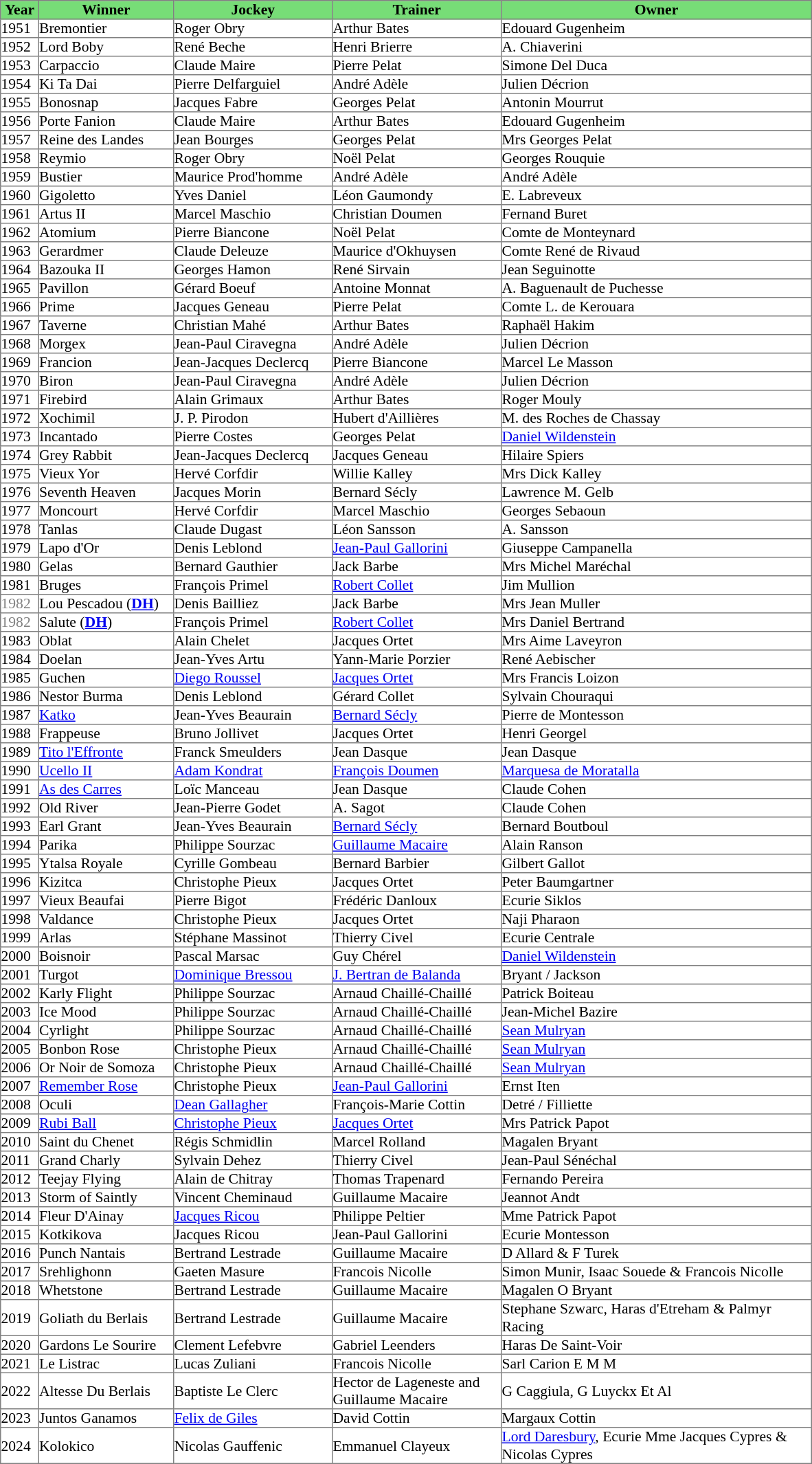<table class = "sortable" | border="1" cellpadding="0" style="border-collapse: collapse; font-size:90%">
<tr bgcolor="#77dd77" align="center">
<th width="36px"><strong>Year</strong><br></th>
<th width="130px"><strong>Winner</strong><br></th>
<th width="153px"><strong>Jockey</strong><br></th>
<th width="163px"><strong>Trainer</strong><br></th>
<th width="300px"><strong>Owner</strong><br></th>
</tr>
<tr>
<td>1951</td>
<td>Bremontier</td>
<td>Roger Obry</td>
<td>Arthur Bates</td>
<td>Edouard Gugenheim</td>
</tr>
<tr>
<td>1952</td>
<td>Lord Boby</td>
<td>René Beche</td>
<td>Henri Brierre</td>
<td>A. Chiaverini</td>
</tr>
<tr>
<td>1953</td>
<td>Carpaccio</td>
<td>Claude Maire</td>
<td>Pierre Pelat</td>
<td>Simone Del Duca</td>
</tr>
<tr>
<td>1954</td>
<td>Ki Ta Dai</td>
<td>Pierre Delfarguiel</td>
<td>André Adèle</td>
<td>Julien Décrion</td>
</tr>
<tr>
<td>1955</td>
<td>Bonosnap</td>
<td>Jacques Fabre</td>
<td>Georges Pelat</td>
<td>Antonin Mourrut</td>
</tr>
<tr>
<td>1956</td>
<td>Porte Fanion</td>
<td>Claude Maire</td>
<td>Arthur Bates</td>
<td>Edouard Gugenheim</td>
</tr>
<tr>
<td>1957</td>
<td>Reine des Landes</td>
<td>Jean Bourges</td>
<td>Georges Pelat</td>
<td>Mrs Georges Pelat</td>
</tr>
<tr>
<td>1958</td>
<td>Reymio</td>
<td>Roger Obry</td>
<td>Noël Pelat</td>
<td>Georges Rouquie</td>
</tr>
<tr>
<td>1959</td>
<td>Bustier</td>
<td>Maurice Prod'homme</td>
<td>André Adèle</td>
<td>André Adèle</td>
</tr>
<tr>
<td>1960</td>
<td>Gigoletto</td>
<td>Yves Daniel</td>
<td>Léon Gaumondy</td>
<td>E. Labreveux</td>
</tr>
<tr>
<td>1961</td>
<td>Artus II</td>
<td>Marcel Maschio</td>
<td>Christian Doumen</td>
<td>Fernand Buret</td>
</tr>
<tr>
<td>1962</td>
<td>Atomium</td>
<td>Pierre Biancone</td>
<td>Noël Pelat</td>
<td>Comte de Monteynard</td>
</tr>
<tr>
<td>1963</td>
<td>Gerardmer</td>
<td>Claude Deleuze</td>
<td>Maurice d'Okhuysen</td>
<td>Comte René de Rivaud</td>
</tr>
<tr>
<td>1964</td>
<td>Bazouka II</td>
<td>Georges Hamon</td>
<td>René Sirvain</td>
<td>Jean Seguinotte</td>
</tr>
<tr>
<td>1965</td>
<td>Pavillon</td>
<td>Gérard Boeuf</td>
<td>Antoine Monnat</td>
<td>A. Baguenault de Puchesse</td>
</tr>
<tr>
<td>1966</td>
<td>Prime</td>
<td>Jacques Geneau</td>
<td>Pierre Pelat</td>
<td>Comte L. de Kerouara</td>
</tr>
<tr>
<td>1967</td>
<td>Taverne</td>
<td>Christian Mahé</td>
<td>Arthur Bates</td>
<td>Raphaël Hakim</td>
</tr>
<tr>
<td>1968</td>
<td>Morgex</td>
<td>Jean-Paul Ciravegna</td>
<td>André Adèle</td>
<td>Julien Décrion</td>
</tr>
<tr>
<td>1969</td>
<td>Francion</td>
<td>Jean-Jacques Declercq</td>
<td>Pierre Biancone</td>
<td>Marcel Le Masson</td>
</tr>
<tr>
<td>1970</td>
<td>Biron</td>
<td>Jean-Paul Ciravegna</td>
<td>André Adèle</td>
<td>Julien Décrion</td>
</tr>
<tr>
<td>1971</td>
<td>Firebird</td>
<td>Alain Grimaux</td>
<td>Arthur Bates</td>
<td>Roger Mouly</td>
</tr>
<tr>
<td>1972</td>
<td>Xochimil</td>
<td>J. P. Pirodon</td>
<td>Hubert d'Aillières</td>
<td>M. des Roches de Chassay</td>
</tr>
<tr>
<td>1973</td>
<td>Incantado</td>
<td>Pierre Costes</td>
<td>Georges Pelat</td>
<td><a href='#'>Daniel Wildenstein</a></td>
</tr>
<tr>
<td>1974</td>
<td>Grey Rabbit</td>
<td>Jean-Jacques Declercq</td>
<td>Jacques Geneau</td>
<td>Hilaire Spiers</td>
</tr>
<tr>
<td>1975</td>
<td>Vieux Yor</td>
<td>Hervé Corfdir</td>
<td>Willie Kalley</td>
<td>Mrs Dick Kalley</td>
</tr>
<tr>
<td>1976</td>
<td>Seventh Heaven</td>
<td>Jacques Morin</td>
<td>Bernard Sécly</td>
<td>Lawrence M. Gelb</td>
</tr>
<tr>
<td>1977</td>
<td>Moncourt</td>
<td>Hervé Corfdir</td>
<td>Marcel Maschio</td>
<td>Georges Sebaoun</td>
</tr>
<tr>
<td>1978</td>
<td>Tanlas</td>
<td>Claude Dugast</td>
<td>Léon Sansson</td>
<td>A. Sansson</td>
</tr>
<tr>
<td>1979</td>
<td>Lapo d'Or</td>
<td>Denis Leblond</td>
<td><a href='#'>Jean-Paul Gallorini</a></td>
<td>Giuseppe Campanella</td>
</tr>
<tr>
<td>1980</td>
<td>Gelas</td>
<td>Bernard Gauthier</td>
<td>Jack Barbe</td>
<td>Mrs Michel Maréchal</td>
</tr>
<tr>
<td>1981</td>
<td>Bruges</td>
<td>François Primel</td>
<td><a href='#'>Robert Collet</a></td>
<td>Jim Mullion</td>
</tr>
<tr>
<td style="color: gray">1982</td>
<td>Lou Pescadou (<strong><a href='#'>DH</a></strong>)</td>
<td>Denis Bailliez</td>
<td>Jack Barbe</td>
<td>Mrs Jean Muller</td>
</tr>
<tr>
<td style="color: gray">1982</td>
<td>Salute (<strong><a href='#'>DH</a></strong>)</td>
<td>François Primel</td>
<td><a href='#'>Robert Collet</a></td>
<td>Mrs Daniel Bertrand</td>
</tr>
<tr>
<td>1983</td>
<td>Oblat</td>
<td>Alain Chelet</td>
<td>Jacques Ortet</td>
<td>Mrs Aime Laveyron</td>
</tr>
<tr>
<td>1984</td>
<td>Doelan</td>
<td>Jean-Yves Artu</td>
<td>Yann-Marie Porzier</td>
<td>René Aebischer</td>
</tr>
<tr>
<td>1985</td>
<td>Guchen</td>
<td><a href='#'>Diego Roussel</a></td>
<td><a href='#'>Jacques Ortet</a></td>
<td>Mrs Francis Loizon</td>
</tr>
<tr>
<td>1986</td>
<td>Nestor Burma</td>
<td>Denis Leblond</td>
<td>Gérard Collet</td>
<td>Sylvain Chouraqui</td>
</tr>
<tr>
<td>1987</td>
<td><a href='#'>Katko</a></td>
<td>Jean-Yves Beaurain</td>
<td><a href='#'>Bernard Sécly</a></td>
<td>Pierre de Montesson</td>
</tr>
<tr>
<td>1988</td>
<td>Frappeuse</td>
<td>Bruno Jollivet</td>
<td>Jacques Ortet</td>
<td>Henri Georgel</td>
</tr>
<tr>
<td>1989</td>
<td><a href='#'>Tito l'Effronte</a></td>
<td>Franck Smeulders</td>
<td>Jean Dasque</td>
<td>Jean Dasque</td>
</tr>
<tr>
<td>1990</td>
<td><a href='#'>Ucello II</a></td>
<td><a href='#'>Adam Kondrat</a></td>
<td><a href='#'>François Doumen</a></td>
<td><a href='#'>Marquesa de Moratalla</a></td>
</tr>
<tr>
<td>1991</td>
<td><a href='#'>As des Carres</a></td>
<td>Loïc Manceau</td>
<td>Jean Dasque</td>
<td>Claude Cohen</td>
</tr>
<tr>
<td>1992</td>
<td>Old River</td>
<td>Jean-Pierre Godet</td>
<td>A. Sagot</td>
<td>Claude Cohen</td>
</tr>
<tr>
<td>1993</td>
<td>Earl Grant</td>
<td>Jean-Yves Beaurain</td>
<td><a href='#'>Bernard Sécly</a></td>
<td>Bernard Boutboul</td>
</tr>
<tr>
<td>1994</td>
<td>Parika</td>
<td>Philippe Sourzac</td>
<td><a href='#'>Guillaume Macaire</a></td>
<td>Alain Ranson</td>
</tr>
<tr>
<td>1995</td>
<td>Ytalsa Royale</td>
<td>Cyrille Gombeau</td>
<td>Bernard Barbier</td>
<td>Gilbert Gallot</td>
</tr>
<tr>
<td>1996</td>
<td>Kizitca</td>
<td>Christophe Pieux</td>
<td>Jacques Ortet</td>
<td>Peter Baumgartner</td>
</tr>
<tr>
<td>1997</td>
<td>Vieux Beaufai</td>
<td>Pierre Bigot</td>
<td>Frédéric Danloux</td>
<td>Ecurie Siklos</td>
</tr>
<tr>
<td>1998</td>
<td>Valdance</td>
<td>Christophe Pieux</td>
<td>Jacques Ortet</td>
<td>Naji Pharaon</td>
</tr>
<tr>
<td>1999</td>
<td>Arlas</td>
<td>Stéphane Massinot</td>
<td>Thierry Civel</td>
<td>Ecurie Centrale</td>
</tr>
<tr>
<td>2000</td>
<td>Boisnoir</td>
<td>Pascal Marsac</td>
<td>Guy Chérel</td>
<td><a href='#'>Daniel Wildenstein</a></td>
</tr>
<tr>
<td>2001</td>
<td>Turgot</td>
<td><a href='#'>Dominique Bressou</a></td>
<td><a href='#'>J. Bertran de Balanda</a></td>
<td>Bryant / Jackson </td>
</tr>
<tr>
<td>2002</td>
<td>Karly Flight</td>
<td>Philippe Sourzac</td>
<td>Arnaud Chaillé-Chaillé</td>
<td>Patrick Boiteau</td>
</tr>
<tr>
<td>2003</td>
<td>Ice Mood</td>
<td>Philippe Sourzac</td>
<td>Arnaud Chaillé-Chaillé</td>
<td>Jean-Michel Bazire</td>
</tr>
<tr>
<td>2004</td>
<td>Cyrlight</td>
<td>Philippe Sourzac</td>
<td>Arnaud Chaillé-Chaillé</td>
<td><a href='#'>Sean Mulryan</a></td>
</tr>
<tr>
<td>2005</td>
<td>Bonbon Rose</td>
<td>Christophe Pieux</td>
<td>Arnaud Chaillé-Chaillé</td>
<td><a href='#'>Sean Mulryan</a></td>
</tr>
<tr>
<td>2006</td>
<td>Or Noir de Somoza</td>
<td>Christophe Pieux</td>
<td>Arnaud Chaillé-Chaillé</td>
<td><a href='#'>Sean Mulryan</a></td>
</tr>
<tr>
<td>2007</td>
<td><a href='#'>Remember Rose</a></td>
<td>Christophe Pieux</td>
<td><a href='#'>Jean-Paul Gallorini</a></td>
<td>Ernst Iten</td>
</tr>
<tr>
<td>2008</td>
<td>Oculi</td>
<td><a href='#'>Dean Gallagher</a></td>
<td>François-Marie Cottin</td>
<td>Detré / Filliette </td>
</tr>
<tr>
<td>2009</td>
<td><a href='#'>Rubi Ball</a></td>
<td><a href='#'>Christophe Pieux</a></td>
<td><a href='#'>Jacques Ortet</a></td>
<td>Mrs Patrick Papot</td>
</tr>
<tr>
<td>2010</td>
<td>Saint du Chenet</td>
<td>Régis Schmidlin</td>
<td>Marcel Rolland</td>
<td>Magalen Bryant</td>
</tr>
<tr>
<td>2011</td>
<td>Grand Charly</td>
<td>Sylvain Dehez</td>
<td>Thierry Civel</td>
<td>Jean-Paul Sénéchal</td>
</tr>
<tr>
<td>2012</td>
<td>Teejay Flying</td>
<td>Alain de Chitray</td>
<td>Thomas Trapenard</td>
<td>Fernando Pereira</td>
</tr>
<tr>
<td>2013</td>
<td>Storm of Saintly</td>
<td>Vincent Cheminaud</td>
<td>Guillaume Macaire</td>
<td>Jeannot Andt</td>
</tr>
<tr>
<td>2014</td>
<td>Fleur D'Ainay</td>
<td><a href='#'>Jacques Ricou</a></td>
<td>Philippe Peltier</td>
<td>Mme Patrick Papot</td>
</tr>
<tr>
<td>2015</td>
<td>Kotkikova</td>
<td>Jacques Ricou</td>
<td>Jean-Paul Gallorini</td>
<td>Ecurie Montesson  </td>
</tr>
<tr>
<td>2016</td>
<td>Punch Nantais</td>
<td>Bertrand Lestrade</td>
<td>Guillaume Macaire</td>
<td>D Allard & F Turek</td>
</tr>
<tr>
<td>2017</td>
<td>Srehlighonn</td>
<td>Gaeten Masure</td>
<td>Francois Nicolle</td>
<td>Simon Munir, Isaac Souede & Francois Nicolle</td>
</tr>
<tr>
<td>2018</td>
<td>Whetstone</td>
<td>Bertrand Lestrade</td>
<td>Guillaume Macaire</td>
<td>Magalen O Bryant</td>
</tr>
<tr>
<td>2019</td>
<td>Goliath du Berlais</td>
<td>Bertrand Lestrade</td>
<td>Guillaume Macaire</td>
<td>Stephane Szwarc, Haras d'Etreham & Palmyr Racing</td>
</tr>
<tr>
<td>2020</td>
<td>Gardons Le Sourire</td>
<td>Clement Lefebvre</td>
<td>Gabriel Leenders</td>
<td>Haras De Saint-Voir</td>
</tr>
<tr>
<td>2021</td>
<td>Le Listrac</td>
<td>Lucas Zuliani</td>
<td>Francois Nicolle</td>
<td>Sarl Carion E M M</td>
</tr>
<tr>
<td>2022</td>
<td>Altesse Du Berlais</td>
<td>Baptiste Le Clerc</td>
<td>Hector de Lageneste and Guillaume Macaire</td>
<td>G Caggiula, G Luyckx Et Al</td>
</tr>
<tr>
<td>2023</td>
<td>Juntos Ganamos</td>
<td><a href='#'>Felix de Giles</a></td>
<td>David Cottin</td>
<td>Margaux Cottin</td>
</tr>
<tr>
<td>2024</td>
<td>Kolokico</td>
<td>Nicolas Gauffenic</td>
<td>Emmanuel Clayeux</td>
<td><a href='#'>Lord Daresbury</a>, Ecurie Mme Jacques Cypres & Nicolas Cypres</td>
</tr>
</table>
